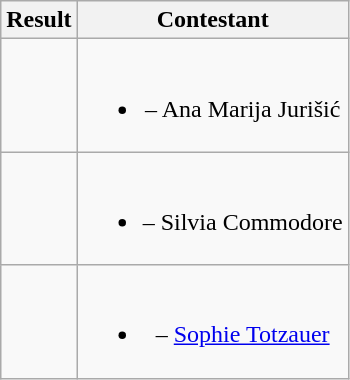<table class="wikitable" style="text-align:center;">
<tr>
<th>Result</th>
<th>Contestant</th>
</tr>
<tr>
<td></td>
<td><br><ul><li> – Ana Marija Jurišić</li></ul></td>
</tr>
<tr>
<td></td>
<td><br><ul><li> – Silvia Commodore</li></ul></td>
</tr>
<tr>
<td></td>
<td><br><ul><li> – <a href='#'>Sophie Totzauer</a></li></ul></td>
</tr>
</table>
